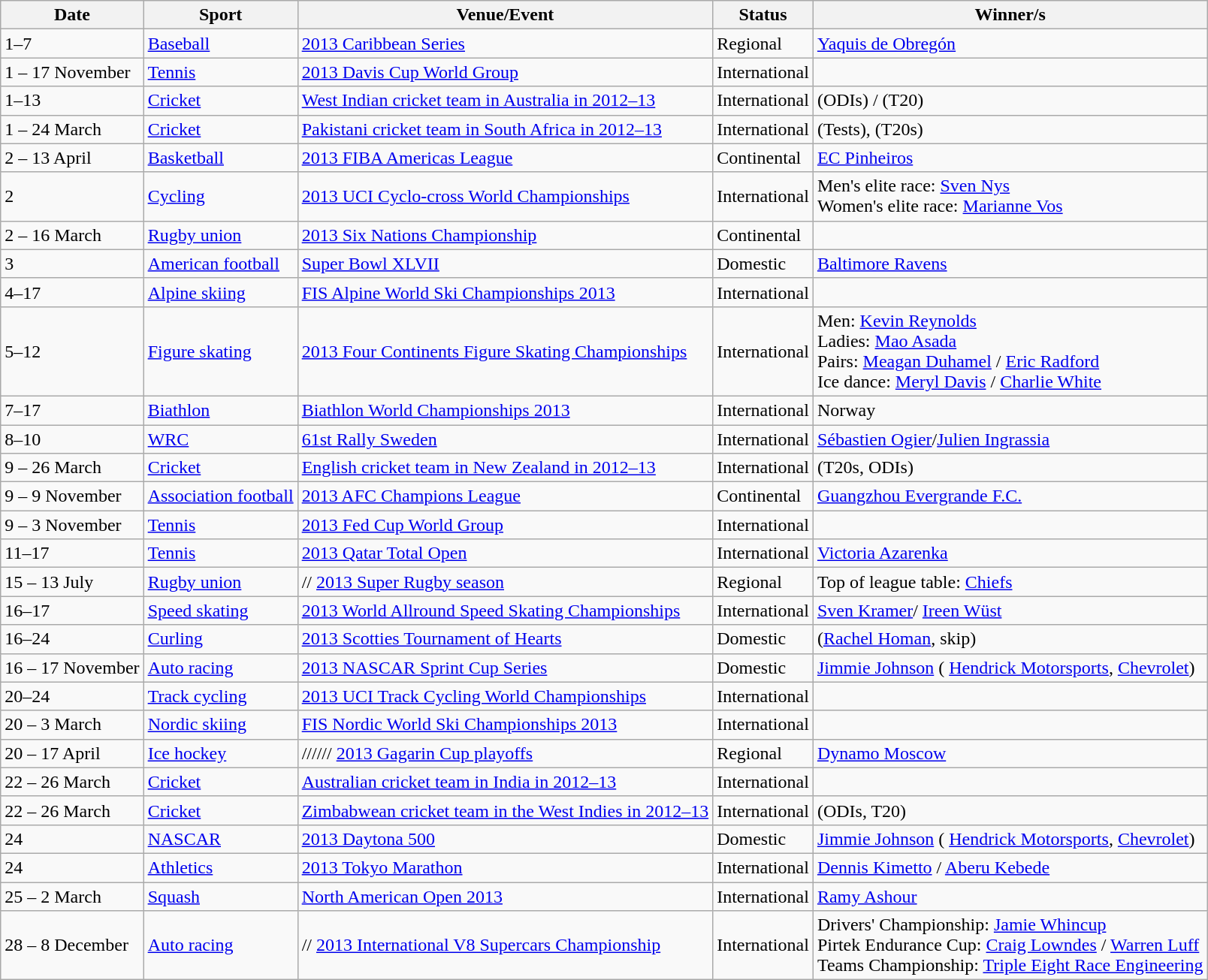<table class="wikitable sortable">
<tr>
<th>Date</th>
<th>Sport</th>
<th>Venue/Event</th>
<th>Status</th>
<th>Winner/s</th>
</tr>
<tr>
<td>1–7</td>
<td><a href='#'>Baseball</a></td>
<td> <a href='#'>2013 Caribbean Series</a></td>
<td>Regional</td>
<td> <a href='#'>Yaquis de Obregón</a></td>
</tr>
<tr>
<td>1 – 17 November</td>
<td><a href='#'>Tennis</a></td>
<td><a href='#'>2013 Davis Cup World Group</a></td>
<td>International</td>
<td></td>
</tr>
<tr>
<td>1–13</td>
<td><a href='#'>Cricket</a></td>
<td> <a href='#'>West Indian cricket team in Australia in 2012–13</a></td>
<td>International</td>
<td> (ODIs) /  (T20)</td>
</tr>
<tr>
<td>1 – 24 March</td>
<td><a href='#'>Cricket</a></td>
<td> <a href='#'>Pakistani cricket team in South Africa in 2012–13</a></td>
<td>International</td>
<td> (Tests),  (T20s)</td>
</tr>
<tr>
<td>2 – 13 April</td>
<td><a href='#'>Basketball</a></td>
<td><a href='#'>2013 FIBA Americas League</a></td>
<td>Continental</td>
<td> <a href='#'>EC Pinheiros</a></td>
</tr>
<tr>
<td>2</td>
<td><a href='#'>Cycling</a></td>
<td> <a href='#'>2013 UCI Cyclo-cross World Championships</a></td>
<td>International</td>
<td>Men's elite race:  <a href='#'>Sven Nys</a><br>Women's elite race:  <a href='#'>Marianne Vos</a></td>
</tr>
<tr>
<td>2 – 16 March</td>
<td><a href='#'>Rugby union</a></td>
<td><a href='#'>2013 Six Nations Championship</a></td>
<td>Continental</td>
<td></td>
</tr>
<tr>
<td>3</td>
<td><a href='#'>American football</a></td>
<td> <a href='#'>Super Bowl XLVII</a></td>
<td>Domestic</td>
<td> <a href='#'>Baltimore Ravens</a></td>
</tr>
<tr>
<td>4–17</td>
<td><a href='#'>Alpine skiing</a></td>
<td> <a href='#'>FIS Alpine World Ski Championships 2013</a></td>
<td>International</td>
<td></td>
</tr>
<tr>
<td>5–12</td>
<td><a href='#'>Figure skating</a></td>
<td> <a href='#'>2013 Four Continents Figure Skating Championships</a></td>
<td>International</td>
<td>Men:  <a href='#'>Kevin Reynolds</a><br>Ladies:  <a href='#'>Mao Asada</a><br>Pairs:  <a href='#'>Meagan Duhamel</a> / <a href='#'>Eric Radford</a><br>Ice dance:  <a href='#'>Meryl Davis</a> / <a href='#'>Charlie White</a></td>
</tr>
<tr>
<td>7–17</td>
<td><a href='#'>Biathlon</a></td>
<td> <a href='#'>Biathlon World Championships 2013</a></td>
<td>International</td>
<td> Norway</td>
</tr>
<tr>
<td>8–10</td>
<td><a href='#'>WRC</a></td>
<td> <a href='#'>61st Rally Sweden</a></td>
<td>International</td>
<td> <a href='#'>Sébastien Ogier</a>/<a href='#'>Julien Ingrassia</a></td>
</tr>
<tr>
<td>9 – 26 March</td>
<td><a href='#'>Cricket</a></td>
<td> <a href='#'>English cricket team in New Zealand in 2012–13</a></td>
<td>International</td>
<td> (T20s, ODIs)</td>
</tr>
<tr>
<td>9 – 9 November</td>
<td><a href='#'>Association football</a></td>
<td><a href='#'>2013 AFC Champions League</a></td>
<td>Continental</td>
<td> <a href='#'>Guangzhou Evergrande F.C.</a></td>
</tr>
<tr>
<td>9 – 3 November</td>
<td><a href='#'>Tennis</a></td>
<td><a href='#'>2013 Fed Cup World Group</a></td>
<td>International</td>
<td></td>
</tr>
<tr>
<td>11–17</td>
<td><a href='#'>Tennis</a></td>
<td> <a href='#'>2013 Qatar Total Open</a></td>
<td>International</td>
<td> <a href='#'>Victoria Azarenka</a></td>
</tr>
<tr>
<td>15 – 13 July</td>
<td><a href='#'>Rugby union</a></td>
<td>// <a href='#'>2013 Super Rugby season</a></td>
<td>Regional</td>
<td>Top of league table:  <a href='#'>Chiefs</a></td>
</tr>
<tr>
<td>16–17</td>
<td><a href='#'>Speed skating</a></td>
<td> <a href='#'>2013 World Allround Speed Skating Championships</a></td>
<td>International</td>
<td> <a href='#'>Sven Kramer</a>/ <a href='#'>Ireen Wüst</a></td>
</tr>
<tr>
<td>16–24</td>
<td><a href='#'>Curling</a></td>
<td> <a href='#'>2013 Scotties Tournament of Hearts</a></td>
<td>Domestic</td>
<td> (<a href='#'>Rachel Homan</a>, skip)</td>
</tr>
<tr>
<td>16 – 17 November</td>
<td><a href='#'>Auto racing</a></td>
<td> <a href='#'>2013 NASCAR Sprint Cup Series</a></td>
<td>Domestic</td>
<td> <a href='#'>Jimmie Johnson</a> ( <a href='#'>Hendrick Motorsports</a>,  <a href='#'>Chevrolet</a>)</td>
</tr>
<tr>
<td>20–24</td>
<td><a href='#'>Track cycling</a></td>
<td> <a href='#'>2013 UCI Track Cycling World Championships</a></td>
<td>International</td>
<td></td>
</tr>
<tr>
<td>20 – 3 March</td>
<td><a href='#'>Nordic skiing</a></td>
<td> <a href='#'>FIS Nordic World Ski Championships 2013</a></td>
<td>International</td>
<td></td>
</tr>
<tr>
<td>20 – 17 April</td>
<td><a href='#'>Ice hockey</a></td>
<td>////// <a href='#'>2013 Gagarin Cup playoffs</a></td>
<td>Regional</td>
<td> <a href='#'>Dynamo Moscow</a></td>
</tr>
<tr>
<td>22 – 26 March</td>
<td><a href='#'>Cricket</a></td>
<td> <a href='#'>Australian cricket team in India in 2012–13</a></td>
<td>International</td>
<td></td>
</tr>
<tr>
<td>22 – 26 March</td>
<td><a href='#'>Cricket</a></td>
<td> <a href='#'>Zimbabwean cricket team in the West Indies in 2012–13</a></td>
<td>International</td>
<td> (ODIs, T20)</td>
</tr>
<tr>
<td>24</td>
<td><a href='#'>NASCAR</a></td>
<td> <a href='#'>2013 Daytona 500</a></td>
<td>Domestic</td>
<td> <a href='#'>Jimmie Johnson</a> ( <a href='#'>Hendrick Motorsports</a>,  <a href='#'>Chevrolet</a>)</td>
</tr>
<tr>
<td>24</td>
<td><a href='#'>Athletics</a></td>
<td> <a href='#'>2013 Tokyo Marathon</a></td>
<td>International</td>
<td><a href='#'>Dennis Kimetto</a> /  <a href='#'>Aberu Kebede</a></td>
</tr>
<tr>
<td>25 – 2 March</td>
<td><a href='#'>Squash</a></td>
<td> <a href='#'>North American Open 2013</a></td>
<td>International</td>
<td> <a href='#'>Ramy Ashour</a></td>
</tr>
<tr>
<td>28 – 8 December</td>
<td><a href='#'>Auto racing</a></td>
<td>// <a href='#'>2013 International V8 Supercars Championship</a></td>
<td>International</td>
<td>Drivers' Championship:  <a href='#'>Jamie Whincup</a><br>Pirtek Endurance Cup:  <a href='#'>Craig Lowndes</a> / <a href='#'>Warren Luff</a><br>Teams Championship:  <a href='#'>Triple Eight Race Engineering</a></td>
</tr>
</table>
